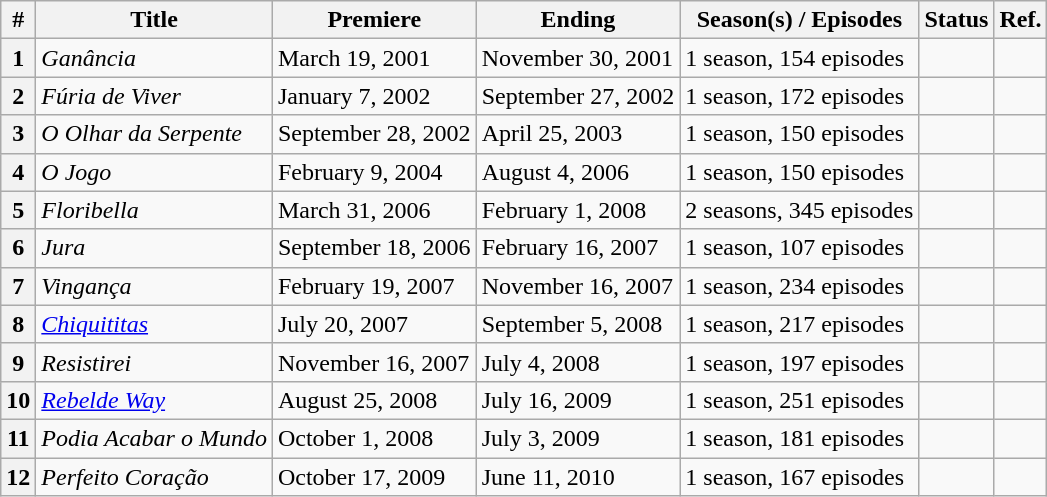<table class="wikitable">
<tr>
<th>#</th>
<th>Title</th>
<th>Premiere</th>
<th>Ending</th>
<th>Season(s) / Episodes</th>
<th>Status</th>
<th>Ref.</th>
</tr>
<tr>
<th>1</th>
<td><em>Ganância</em></td>
<td>March 19, 2001</td>
<td>November 30, 2001</td>
<td>1 season, 154 episodes</td>
<td></td>
<td></td>
</tr>
<tr>
<th>2</th>
<td><em>Fúria de Viver</em></td>
<td>January 7, 2002</td>
<td>September 27, 2002</td>
<td>1 season, 172 episodes</td>
<td></td>
<td></td>
</tr>
<tr>
<th>3</th>
<td><em>O Olhar da Serpente</em></td>
<td>September 28, 2002</td>
<td>April 25, 2003</td>
<td>1 season, 150 episodes</td>
<td></td>
<td></td>
</tr>
<tr>
<th>4</th>
<td><em>O Jogo</em></td>
<td>February 9, 2004</td>
<td>August 4, 2006</td>
<td>1 season, 150 episodes</td>
<td></td>
<td></td>
</tr>
<tr>
<th>5</th>
<td><em>Floribella</em></td>
<td>March 31, 2006</td>
<td>February 1, 2008</td>
<td>2 seasons, 345 episodes</td>
<td></td>
<td></td>
</tr>
<tr>
<th>6</th>
<td><em>Jura</em></td>
<td>September 18, 2006</td>
<td>February 16, 2007</td>
<td>1 season, 107 episodes</td>
<td></td>
<td></td>
</tr>
<tr>
<th>7</th>
<td><em>Vingança</em></td>
<td>February 19, 2007</td>
<td>November 16, 2007</td>
<td>1 season, 234 episodes</td>
<td></td>
<td></td>
</tr>
<tr>
<th>8</th>
<td><em><a href='#'>Chiquititas</a></em></td>
<td>July 20, 2007</td>
<td>September 5, 2008</td>
<td>1 season, 217 episodes</td>
<td></td>
<td></td>
</tr>
<tr>
<th>9</th>
<td><em>Resistirei</em></td>
<td>November 16, 2007</td>
<td>July 4, 2008</td>
<td>1 season, 197 episodes</td>
<td></td>
<td></td>
</tr>
<tr>
<th>10</th>
<td><em><a href='#'>Rebelde Way</a></em></td>
<td>August 25, 2008</td>
<td>July 16, 2009</td>
<td>1 season, 251 episodes</td>
<td></td>
<td></td>
</tr>
<tr>
<th>11</th>
<td><em>Podia Acabar o Mundo</em></td>
<td>October 1, 2008</td>
<td>July 3, 2009</td>
<td>1 season, 181 episodes</td>
<td></td>
<td></td>
</tr>
<tr>
<th>12</th>
<td><em>Perfeito Coração</em></td>
<td>October 17, 2009</td>
<td>June 11, 2010</td>
<td>1 season, 167 episodes</td>
<td></td>
<td></td>
</tr>
</table>
